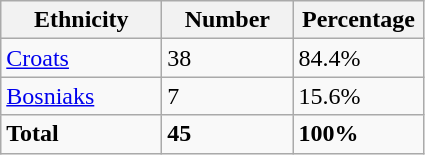<table class="wikitable">
<tr>
<th width="100px">Ethnicity</th>
<th width="80px">Number</th>
<th width="80px">Percentage</th>
</tr>
<tr>
<td><a href='#'>Croats</a></td>
<td>38</td>
<td>84.4%</td>
</tr>
<tr>
<td><a href='#'>Bosniaks</a></td>
<td>7</td>
<td>15.6%</td>
</tr>
<tr>
<td><strong>Total</strong></td>
<td><strong>45</strong></td>
<td><strong>100%</strong></td>
</tr>
</table>
